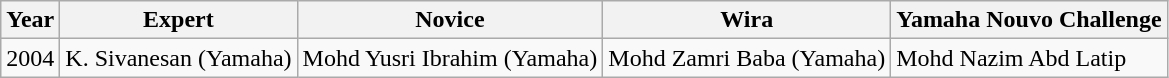<table class="wikitable">
<tr>
<th>Year</th>
<th>Expert</th>
<th>Novice</th>
<th>Wira</th>
<th>Yamaha Nouvo Challenge</th>
</tr>
<tr>
<td>2004</td>
<td>K. Sivanesan (Yamaha)</td>
<td>Mohd Yusri Ibrahim (Yamaha)</td>
<td>Mohd Zamri Baba (Yamaha)</td>
<td>Mohd Nazim Abd Latip</td>
</tr>
</table>
